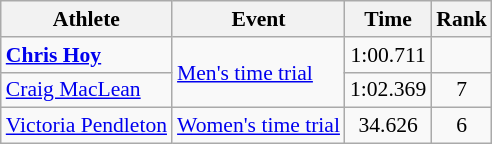<table class=wikitable style="font-size:90%">
<tr>
<th>Athlete</th>
<th>Event</th>
<th>Time</th>
<th>Rank</th>
</tr>
<tr align=center>
<td align=left><strong><a href='#'>Chris Hoy</a></strong></td>
<td align=left rowspan=2><a href='#'>Men's time trial</a></td>
<td>1:00.711 </td>
<td></td>
</tr>
<tr align=center>
<td align=left><a href='#'>Craig MacLean</a></td>
<td>1:02.369</td>
<td>7</td>
</tr>
<tr align=center>
<td align=left><a href='#'>Victoria Pendleton</a></td>
<td align=left><a href='#'>Women's time trial</a></td>
<td>34.626</td>
<td>6</td>
</tr>
</table>
